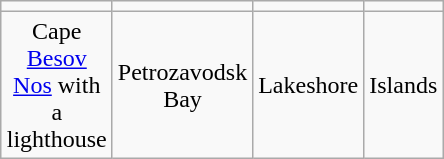<table Class="wikitable" style="margin:1em auto; text-align: center">
<tr>
<td style="width:25px; %;"></td>
<td style="width:25px; %;"></td>
<td style="width:25px; %;"></td>
<td style="width:25px; %;"></td>
</tr>
<tr>
<td>Cape <a href='#'>Besov Nos</a> with a lighthouse</td>
<td>Petrozavodsk Bay</td>
<td>Lakeshore</td>
<td>Islands</td>
</tr>
</table>
